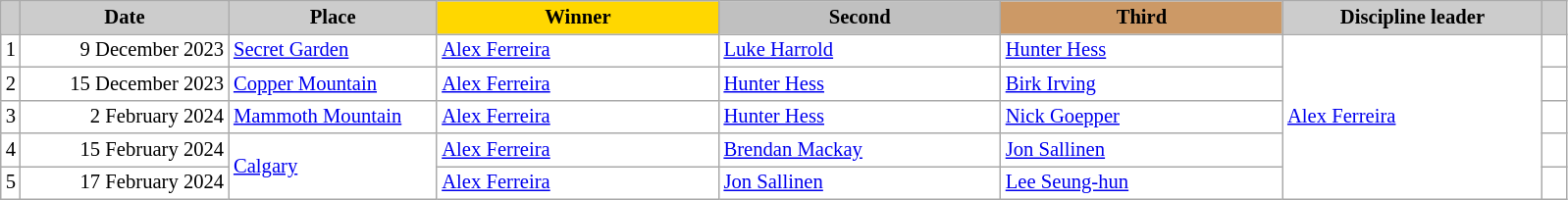<table class="wikitable plainrowheaders" style="background:#fff; font-size:86%; line-height:16px; border:grey solid 1px; border-collapse:collapse;">
<tr>
<th scope="col" style="background:#ccc; width=10 px;"></th>
<th scope="col" style="background:#ccc; width:135px;">Date</th>
<th scope="col" style="background:#ccc; width:135px;">Place</th>
<th scope="col" style="background:gold; width:185px;">Winner</th>
<th scope="col" style="background:silver; width:185px;">Second</th>
<th scope="col" style="background:#c96; width:185px;">Third</th>
<th scope="col" style="background:#ccc; width:170px;">Discipline leader</th>
<th scope="col" style="background:#ccc; width:10px;"></th>
</tr>
<tr>
<td align="center">1</td>
<td align="right">9 December 2023</td>
<td> <a href='#'>Secret Garden</a></td>
<td> <a href='#'>Alex Ferreira</a></td>
<td> <a href='#'>Luke Harrold</a></td>
<td> <a href='#'>Hunter Hess</a></td>
<td rowspan=5> <a href='#'>Alex Ferreira</a></td>
<td></td>
</tr>
<tr>
<td align="center">2</td>
<td align="right">15 December 2023</td>
<td> <a href='#'>Copper Mountain</a></td>
<td> <a href='#'>Alex Ferreira</a></td>
<td> <a href='#'>Hunter Hess</a></td>
<td> <a href='#'>Birk Irving</a></td>
<td></td>
</tr>
<tr>
<td align="center">3</td>
<td align="right">2 February 2024</td>
<td> <a href='#'>Mammoth Mountain</a></td>
<td> <a href='#'>Alex Ferreira</a></td>
<td> <a href='#'>Hunter Hess</a></td>
<td> <a href='#'>Nick Goepper</a></td>
<td></td>
</tr>
<tr>
<td align="center">4</td>
<td align="right">15 February 2024</td>
<td rowspan=2> <a href='#'>Calgary</a></td>
<td> <a href='#'>Alex Ferreira</a></td>
<td> <a href='#'>Brendan Mackay</a></td>
<td> <a href='#'>Jon Sallinen</a></td>
<td></td>
</tr>
<tr>
<td align="center">5</td>
<td align="right">17 February 2024</td>
<td> <a href='#'>Alex Ferreira</a></td>
<td> <a href='#'>Jon Sallinen</a></td>
<td> <a href='#'>Lee Seung-hun</a></td>
<td></td>
</tr>
</table>
